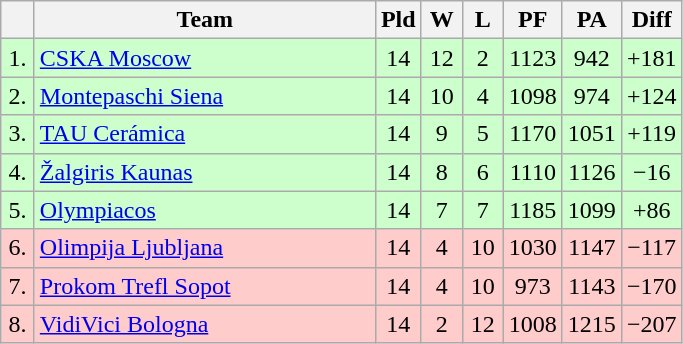<table class="wikitable" style="text-align:center">
<tr>
<th width=15></th>
<th width=220>Team</th>
<th width=20>Pld</th>
<th width=20>W</th>
<th width=20>L</th>
<th width=20>PF</th>
<th width=20>PA</th>
<th width=30>Diff</th>
</tr>
<tr style="background: #ccffcc;">
<td>1.</td>
<td align=left> <a href='#'>CSKA Moscow</a></td>
<td>14</td>
<td>12</td>
<td>2</td>
<td>1123</td>
<td>942</td>
<td>+181</td>
</tr>
<tr style="background: #ccffcc;">
<td>2.</td>
<td align=left> <a href='#'>Montepaschi Siena</a></td>
<td>14</td>
<td>10</td>
<td>4</td>
<td>1098</td>
<td>974</td>
<td>+124</td>
</tr>
<tr style="background: #ccffcc;">
<td>3.</td>
<td align=left> <a href='#'>TAU Cerámica</a></td>
<td>14</td>
<td>9</td>
<td>5</td>
<td>1170</td>
<td>1051</td>
<td>+119</td>
</tr>
<tr style="background: #ccffcc;">
<td>4.</td>
<td align=left> <a href='#'>Žalgiris Kaunas</a></td>
<td>14</td>
<td>8</td>
<td>6</td>
<td>1110</td>
<td>1126</td>
<td>−16</td>
</tr>
<tr style="background: #ccffcc;">
<td>5.</td>
<td align=left> <a href='#'>Olympiacos</a></td>
<td>14</td>
<td>7</td>
<td>7</td>
<td>1185</td>
<td>1099</td>
<td>+86</td>
</tr>
<tr style="background: #ffcccc;">
<td>6.</td>
<td align=left> <a href='#'>Olimpija Ljubljana</a></td>
<td>14</td>
<td>4</td>
<td>10</td>
<td>1030</td>
<td>1147</td>
<td>−117</td>
</tr>
<tr style="background: #ffcccc;">
<td>7.</td>
<td align=left> <a href='#'>Prokom Trefl Sopot</a></td>
<td>14</td>
<td>4</td>
<td>10</td>
<td>973</td>
<td>1143</td>
<td>−170</td>
</tr>
<tr style="background: #ffcccc;">
<td>8.</td>
<td align=left> <a href='#'>VidiVici Bologna</a></td>
<td>14</td>
<td>2</td>
<td>12</td>
<td>1008</td>
<td>1215</td>
<td>−207</td>
</tr>
</table>
